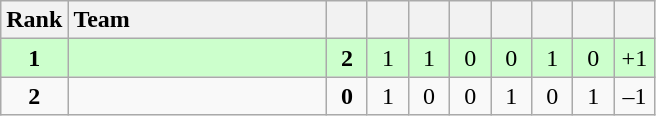<table class="wikitable" style="text-align:center">
<tr>
<th width=30>Rank</th>
<th width=165 style="text-align:left">Team</th>
<th width=20></th>
<th width=20></th>
<th width=20></th>
<th width=20></th>
<th width=20></th>
<th width=20></th>
<th width=20></th>
<th width=20></th>
</tr>
<tr bgcolor="#ccffcc">
<td><strong>1</strong></td>
<td align="left"></td>
<td><strong>2</strong></td>
<td>1</td>
<td>1</td>
<td>0</td>
<td>0</td>
<td>1</td>
<td>0</td>
<td>+1</td>
</tr>
<tr>
<td><strong>2</strong></td>
<td align="left"></td>
<td><strong>0</strong></td>
<td>1</td>
<td>0</td>
<td>0</td>
<td>1</td>
<td>0</td>
<td>1</td>
<td>–1</td>
</tr>
</table>
